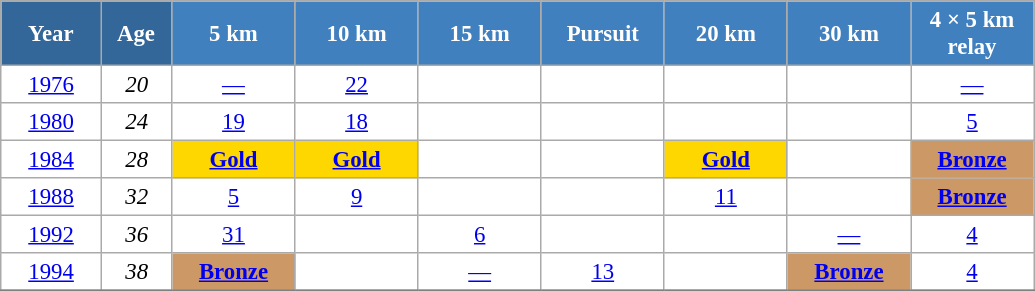<table class="wikitable" style="font-size:95%; text-align:center; border:grey solid 1px; border-collapse:collapse; background:#ffffff;">
<tr>
<th style="background-color:#369; color:white; width:60px;"> Year </th>
<th style="background-color:#369; color:white; width:40px;"> Age </th>
<th style="background-color:#4180be; color:white; width:75px;"> 5 km </th>
<th style="background-color:#4180be; color:white; width:75px;"> 10 km </th>
<th style="background-color:#4180be; color:white; width:75px;"> 15 km </th>
<th style="background-color:#4180be; color:white; width:75px;"> Pursuit </th>
<th style="background-color:#4180be; color:white; width:75px;"> 20 km </th>
<th style="background-color:#4180be; color:white; width:75px;"> 30 km </th>
<th style="background-color:#4180be; color:white; width:75px;"> 4 × 5 km <br> relay </th>
</tr>
<tr>
<td><a href='#'>1976</a></td>
<td><em>20</em></td>
<td><a href='#'>—</a></td>
<td><a href='#'>22</a></td>
<td></td>
<td></td>
<td></td>
<td></td>
<td><a href='#'>—</a></td>
</tr>
<tr>
<td><a href='#'>1980</a></td>
<td><em>24</em></td>
<td><a href='#'>19</a></td>
<td><a href='#'>18</a></td>
<td></td>
<td></td>
<td></td>
<td></td>
<td><a href='#'>5</a></td>
</tr>
<tr>
<td><a href='#'>1984</a></td>
<td><em>28</em></td>
<td style="background:gold;"><a href='#'><strong>Gold</strong></a></td>
<td style="background:gold;"><a href='#'><strong>Gold</strong></a></td>
<td></td>
<td></td>
<td style="background:gold;"><a href='#'><strong>Gold</strong></a></td>
<td></td>
<td bgcolor="cc9966"><a href='#'><strong>Bronze</strong></a></td>
</tr>
<tr>
<td><a href='#'>1988</a></td>
<td><em>32</em></td>
<td><a href='#'>5</a></td>
<td><a href='#'>9</a></td>
<td></td>
<td></td>
<td><a href='#'>11</a></td>
<td></td>
<td bgcolor="cc9966"><a href='#'><strong>Bronze</strong></a></td>
</tr>
<tr>
<td><a href='#'>1992</a></td>
<td><em>36</em></td>
<td><a href='#'>31</a></td>
<td></td>
<td><a href='#'>6</a></td>
<td><a href='#'></a></td>
<td></td>
<td><a href='#'>—</a></td>
<td><a href='#'>4</a></td>
</tr>
<tr>
<td><a href='#'>1994</a></td>
<td><em>38</em></td>
<td bgcolor="cc9966"><a href='#'><strong>Bronze</strong></a></td>
<td></td>
<td><a href='#'>—</a></td>
<td><a href='#'>13</a></td>
<td></td>
<td bgcolor="cc9966"><a href='#'><strong>Bronze</strong></a></td>
<td><a href='#'>4</a></td>
</tr>
<tr>
</tr>
</table>
